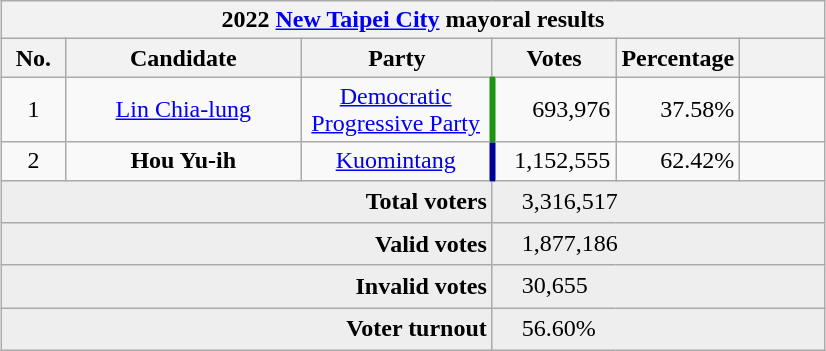<table class="wikitable collapsible" style="margin:1em auto; text-align:center">
<tr>
<th colspan="6">2022 <a href='#'>New Taipei City</a> mayoral results</th>
</tr>
<tr>
<th width=35>No.</th>
<th width=150>Candidate</th>
<th width=120>Party</th>
<th width=75>Votes</th>
<th width=75>Percentage</th>
<th width=49></th>
</tr>
<tr>
<td>1</td>
<td><a href='#'>Lin Chia-lung</a></td>
<td><a href='#'>Democratic Progressive Party</a></td>
<td style="border-left:4px solid #1B9413;" align="right">693,976</td>
<td align="right">37.58%</td>
<td align="center"></td>
</tr>
<tr>
<td>2</td>
<td><strong>Hou Yu-ih</strong></td>
<td><a href='#'>Kuomintang</a></td>
<td style="border-left:4px solid #000099;" align="right">1,152,555</td>
<td align="right">62.42%</td>
<td align="center"></td>
</tr>
<tr bgcolor=EEEEEE>
<td colspan="3" align="right"><strong>Total voters</strong></td>
<td colspan="3" align="left">　3,316,517</td>
</tr>
<tr bgcolor=EEEEEE>
<td colspan="3" align="right"><strong>Valid votes</strong></td>
<td colspan="3" align="left">　1,877,186</td>
</tr>
<tr bgcolor=EEEEEE>
<td colspan="3" align="right"><strong>Invalid votes</strong></td>
<td colspan="3" align="left">　30,655</td>
</tr>
<tr bgcolor=EEEEEE>
<td colspan="3" align="right"><strong>Voter turnout</strong></td>
<td colspan="3" align="left">　56.60%</td>
</tr>
</table>
